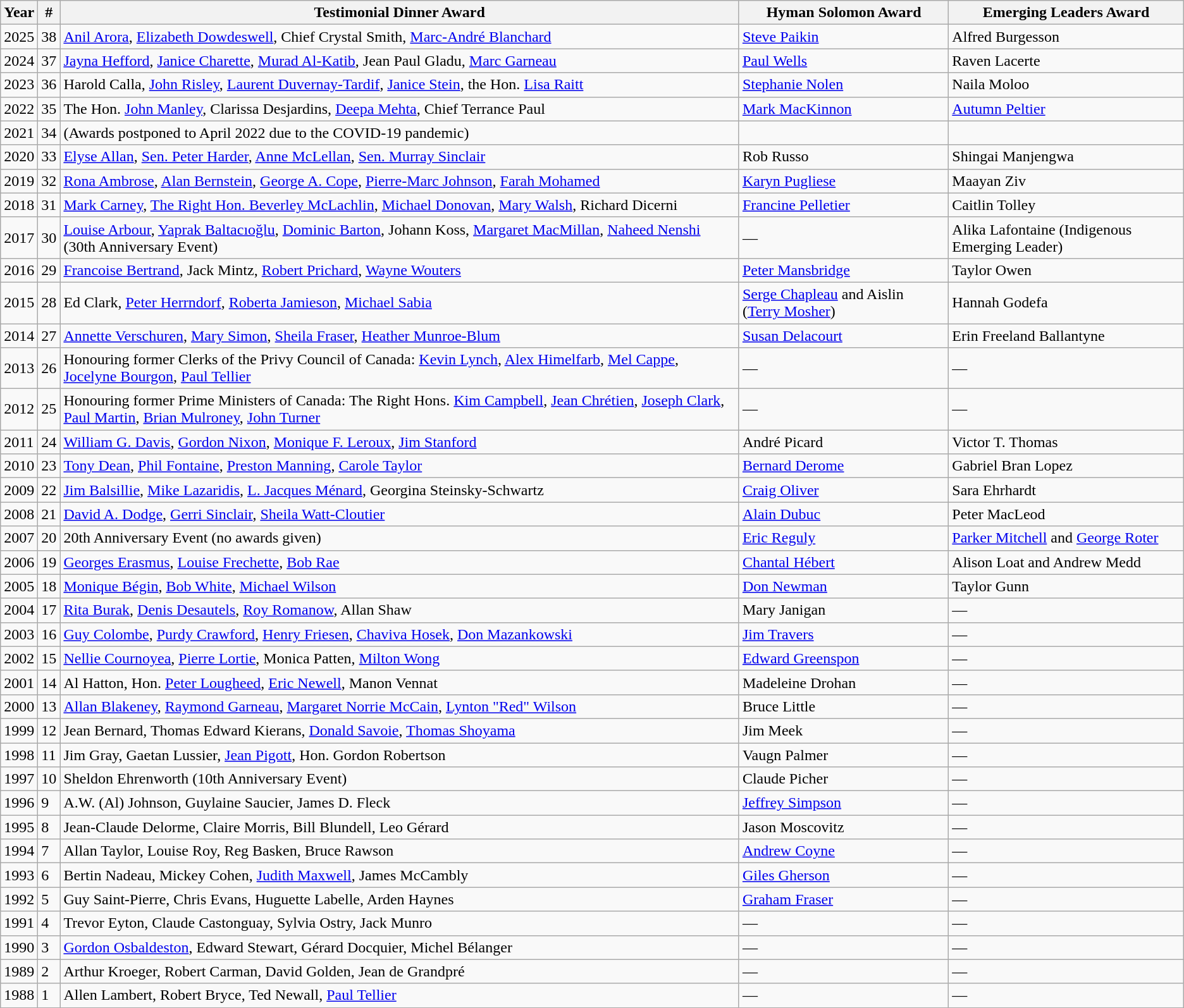<table class="wikitable">
<tr>
<th>Year</th>
<th>#</th>
<th>Testimonial Dinner Award</th>
<th>Hyman Solomon Award</th>
<th>Emerging Leaders Award</th>
</tr>
<tr>
<td>2025</td>
<td>38</td>
<td><a href='#'>Anil Arora</a>, <a href='#'>Elizabeth Dowdeswell</a>, Chief Crystal Smith, <a href='#'>Marc-André Blanchard</a></td>
<td><a href='#'>Steve Paikin</a></td>
<td>Alfred Burgesson</td>
</tr>
<tr>
<td>2024</td>
<td>37</td>
<td><a href='#'>Jayna Hefford</a>, <a href='#'>Janice Charette</a>, <a href='#'>Murad Al-Katib</a>, Jean Paul Gladu, <a href='#'>Marc Garneau</a></td>
<td><a href='#'>Paul Wells</a></td>
<td>Raven Lacerte</td>
</tr>
<tr>
<td>2023</td>
<td>36</td>
<td>Harold Calla, <a href='#'>John Risley</a>, <a href='#'>Laurent Duvernay-Tardif</a>, <a href='#'>Janice Stein</a>, the Hon. <a href='#'>Lisa Raitt</a></td>
<td><a href='#'>Stephanie Nolen</a></td>
<td>Naila Moloo</td>
</tr>
<tr>
<td>2022</td>
<td>35</td>
<td>The Hon. <a href='#'>John Manley</a>, Clarissa Desjardins, <a href='#'>Deepa Mehta</a>, Chief Terrance Paul</td>
<td><a href='#'>Mark MacKinnon</a></td>
<td><a href='#'>Autumn Peltier</a></td>
</tr>
<tr>
<td>2021</td>
<td>34</td>
<td>(Awards postponed to April 2022 due to the COVID-19 pandemic)</td>
<td></td>
<td></td>
</tr>
<tr>
<td>2020</td>
<td>33</td>
<td><a href='#'>Elyse Allan</a>, <a href='#'>Sen. Peter Harder</a>, <a href='#'>Anne McLellan</a>, <a href='#'>Sen. Murray Sinclair</a></td>
<td>Rob Russo</td>
<td>Shingai Manjengwa</td>
</tr>
<tr>
<td>2019</td>
<td>32</td>
<td><a href='#'>Rona Ambrose</a>, <a href='#'>Alan Bernstein</a>, <a href='#'>George A. Cope</a>, <a href='#'>Pierre-Marc Johnson</a>, <a href='#'>Farah Mohamed</a></td>
<td><a href='#'>Karyn Pugliese</a></td>
<td>Maayan Ziv</td>
</tr>
<tr>
<td>2018</td>
<td>31</td>
<td><a href='#'>Mark Carney</a>, <a href='#'>The Right Hon. Beverley McLachlin</a>, <a href='#'>Michael Donovan</a>, <a href='#'>Mary Walsh</a>, Richard Dicerni</td>
<td><a href='#'>Francine Pelletier</a></td>
<td>Caitlin Tolley</td>
</tr>
<tr>
<td>2017</td>
<td>30</td>
<td><a href='#'>Louise Arbour</a>, <a href='#'>Yaprak Baltacıoğlu</a>, <a href='#'>Dominic Barton</a>, Johann Koss, <a href='#'>Margaret MacMillan</a>, <a href='#'>Naheed Nenshi</a> (30th Anniversary Event)</td>
<td>—</td>
<td>Alika Lafontaine (Indigenous Emerging Leader)</td>
</tr>
<tr>
<td>2016</td>
<td>29</td>
<td><a href='#'>Francoise Bertrand</a>, Jack Mintz, <a href='#'>Robert Prichard</a>, <a href='#'>Wayne Wouters</a></td>
<td><a href='#'>Peter Mansbridge</a></td>
<td>Taylor Owen</td>
</tr>
<tr>
<td>2015</td>
<td>28</td>
<td>Ed Clark, <a href='#'>Peter Herrndorf</a>, <a href='#'>Roberta Jamieson</a>, <a href='#'>Michael Sabia</a></td>
<td><a href='#'>Serge Chapleau</a> and Aislin (<a href='#'>Terry Mosher</a>)</td>
<td>Hannah Godefa</td>
</tr>
<tr>
<td>2014</td>
<td>27</td>
<td><a href='#'>Annette Verschuren</a>, <a href='#'>Mary Simon</a>, <a href='#'>Sheila Fraser</a>, <a href='#'>Heather Munroe-Blum</a></td>
<td><a href='#'>Susan Delacourt</a></td>
<td>Erin Freeland Ballantyne</td>
</tr>
<tr>
<td>2013</td>
<td>26</td>
<td>Honouring former Clerks of the Privy Council of Canada: <a href='#'>Kevin Lynch</a>, <a href='#'>Alex Himelfarb</a>, <a href='#'>Mel Cappe</a>, <a href='#'>Jocelyne Bourgon</a>, <a href='#'>Paul Tellier</a></td>
<td>—</td>
<td>—</td>
</tr>
<tr>
<td>2012</td>
<td>25</td>
<td>Honouring former Prime Ministers of Canada: The Right Hons. <a href='#'>Kim Campbell</a>, <a href='#'>Jean Chrétien</a>, <a href='#'>Joseph Clark</a>, <a href='#'>Paul Martin</a>, <a href='#'>Brian Mulroney</a>, <a href='#'>John Turner</a></td>
<td>—</td>
<td>—</td>
</tr>
<tr>
<td>2011</td>
<td>24</td>
<td><a href='#'>William G. Davis</a>, <a href='#'>Gordon Nixon</a>, <a href='#'>Monique F. Leroux</a>, <a href='#'>Jim Stanford</a></td>
<td>André Picard</td>
<td>Victor T. Thomas</td>
</tr>
<tr>
<td>2010</td>
<td>23</td>
<td><a href='#'>Tony Dean</a>, <a href='#'>Phil Fontaine</a>, <a href='#'>Preston Manning</a>, <a href='#'>Carole Taylor</a></td>
<td><a href='#'>Bernard Derome</a></td>
<td>Gabriel Bran Lopez</td>
</tr>
<tr>
<td>2009</td>
<td>22</td>
<td><a href='#'>Jim Balsillie</a>, <a href='#'>Mike Lazaridis</a>, <a href='#'>L. Jacques Ménard</a>, Georgina Steinsky-Schwartz</td>
<td><a href='#'>Craig Oliver</a></td>
<td>Sara Ehrhardt</td>
</tr>
<tr>
<td>2008</td>
<td>21</td>
<td><a href='#'>David A. Dodge</a>, <a href='#'>Gerri Sinclair</a>, <a href='#'>Sheila Watt-Cloutier</a></td>
<td><a href='#'>Alain Dubuc</a></td>
<td>Peter MacLeod</td>
</tr>
<tr>
<td>2007</td>
<td>20</td>
<td>20th Anniversary Event (no awards given)</td>
<td><a href='#'>Eric Reguly</a></td>
<td><a href='#'>Parker Mitchell</a> and <a href='#'>George Roter</a></td>
</tr>
<tr>
<td>2006</td>
<td>19</td>
<td><a href='#'>Georges Erasmus</a>, <a href='#'>Louise Frechette</a>, <a href='#'>Bob Rae</a></td>
<td><a href='#'>Chantal Hébert</a></td>
<td>Alison Loat and Andrew Medd</td>
</tr>
<tr>
<td>2005</td>
<td>18</td>
<td><a href='#'>Monique Bégin</a>, <a href='#'>Bob White</a>, <a href='#'>Michael Wilson</a></td>
<td><a href='#'>Don Newman</a></td>
<td>Taylor Gunn</td>
</tr>
<tr>
<td>2004</td>
<td>17</td>
<td><a href='#'>Rita Burak</a>, <a href='#'>Denis Desautels</a>, <a href='#'>Roy Romanow</a>, Allan Shaw</td>
<td>Mary Janigan</td>
<td>—</td>
</tr>
<tr>
<td>2003</td>
<td>16</td>
<td><a href='#'>Guy Colombe</a>, <a href='#'>Purdy Crawford</a>, <a href='#'>Henry Friesen</a>, <a href='#'>Chaviva Hosek</a>, <a href='#'>Don Mazankowski</a></td>
<td><a href='#'>Jim Travers</a></td>
<td>—</td>
</tr>
<tr>
<td>2002</td>
<td>15</td>
<td><a href='#'>Nellie Cournoyea</a>, <a href='#'>Pierre Lortie</a>, Monica Patten, <a href='#'>Milton Wong</a></td>
<td><a href='#'>Edward Greenspon</a></td>
<td>—</td>
</tr>
<tr>
<td>2001</td>
<td>14</td>
<td>Al Hatton, Hon. <a href='#'>Peter Lougheed</a>, <a href='#'>Eric Newell</a>, Manon Vennat</td>
<td>Madeleine Drohan</td>
<td>—</td>
</tr>
<tr>
<td>2000</td>
<td>13</td>
<td><a href='#'>Allan Blakeney</a>, <a href='#'>Raymond Garneau</a>, <a href='#'>Margaret Norrie McCain</a>, <a href='#'>Lynton "Red" Wilson</a></td>
<td>Bruce Little</td>
<td>—</td>
</tr>
<tr>
<td>1999</td>
<td>12</td>
<td>Jean Bernard, Thomas Edward Kierans, <a href='#'>Donald Savoie</a>,  <a href='#'>Thomas Shoyama</a></td>
<td>Jim Meek</td>
<td>—</td>
</tr>
<tr>
<td>1998</td>
<td>11</td>
<td>Jim Gray, Gaetan Lussier, <a href='#'>Jean Pigott</a>, Hon. Gordon Robertson</td>
<td>Vaugn Palmer</td>
<td>—</td>
</tr>
<tr>
<td>1997</td>
<td>10</td>
<td>Sheldon Ehrenworth (10th Anniversary Event)</td>
<td>Claude Picher</td>
<td>—</td>
</tr>
<tr>
<td>1996</td>
<td>9</td>
<td>A.W. (Al) Johnson, Guylaine Saucier, James D. Fleck</td>
<td><a href='#'>Jeffrey Simpson</a></td>
<td>—</td>
</tr>
<tr>
<td>1995</td>
<td>8</td>
<td>Jean-Claude Delorme, Claire Morris, Bill Blundell, Leo Gérard</td>
<td>Jason Moscovitz</td>
<td>—</td>
</tr>
<tr>
<td>1994</td>
<td>7</td>
<td>Allan Taylor, Louise Roy, Reg Basken, Bruce Rawson</td>
<td><a href='#'>Andrew Coyne</a></td>
<td>—</td>
</tr>
<tr>
<td>1993</td>
<td>6</td>
<td>Bertin Nadeau, Mickey Cohen, <a href='#'>Judith Maxwell</a>, James McCambly</td>
<td><a href='#'>Giles Gherson</a></td>
<td>—</td>
</tr>
<tr>
<td>1992</td>
<td>5</td>
<td>Guy Saint-Pierre, Chris Evans, Huguette Labelle, Arden Haynes</td>
<td><a href='#'>Graham Fraser</a></td>
<td>—</td>
</tr>
<tr>
<td>1991</td>
<td>4</td>
<td>Trevor Eyton, Claude Castonguay, Sylvia Ostry, Jack Munro</td>
<td>—</td>
<td>—</td>
</tr>
<tr>
<td>1990</td>
<td>3</td>
<td><a href='#'>Gordon Osbaldeston</a>, Edward Stewart, Gérard Docquier, Michel Bélanger</td>
<td>—</td>
<td>—</td>
</tr>
<tr>
<td>1989</td>
<td>2</td>
<td>Arthur Kroeger, Robert Carman, David Golden, Jean de Grandpré</td>
<td>—</td>
<td>—</td>
</tr>
<tr>
<td>1988</td>
<td>1</td>
<td>Allen Lambert, Robert Bryce, Ted Newall, <a href='#'>Paul Tellier</a></td>
<td>—</td>
<td>—</td>
</tr>
</table>
